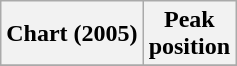<table class="wikitable sortable plainrowheaders">
<tr>
<th>Chart (2005)</th>
<th>Peak<br>position</th>
</tr>
<tr>
</tr>
</table>
